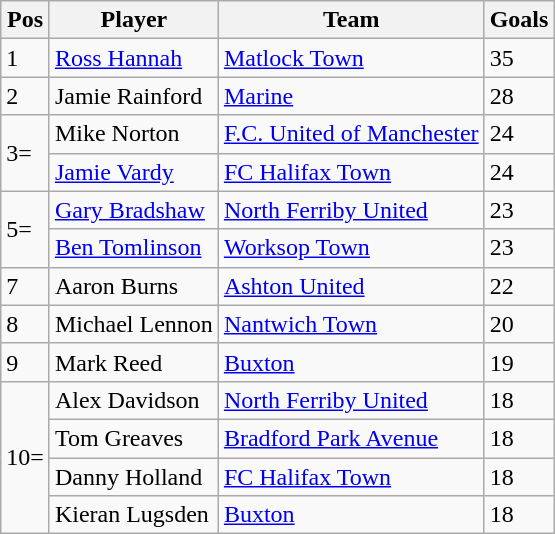<table class= wikitable>
<tr>
<th>Pos</th>
<th>Player</th>
<th>Team</th>
<th>Goals</th>
</tr>
<tr>
<td rowspan="1">1</td>
<td> <a href='#'>Ross Hannah</a></td>
<td><a href='#'>Matlock Town</a></td>
<td>35</td>
</tr>
<tr>
<td rowspan="1">2</td>
<td> Jamie Rainford</td>
<td><a href='#'>Marine</a></td>
<td>28</td>
</tr>
<tr>
<td rowspan="2">3=</td>
<td> Mike Norton</td>
<td><a href='#'>F.C. United of Manchester</a></td>
<td>24</td>
</tr>
<tr>
<td> <a href='#'>Jamie Vardy</a></td>
<td><a href='#'>FC Halifax Town</a></td>
<td>24</td>
</tr>
<tr>
<td rowspan="2">5=</td>
<td>  <a href='#'>Gary Bradshaw</a></td>
<td><a href='#'>North Ferriby United</a></td>
<td>23</td>
</tr>
<tr>
<td> <a href='#'>Ben Tomlinson</a></td>
<td><a href='#'>Worksop Town</a></td>
<td>23</td>
</tr>
<tr>
<td rowspan="1">7</td>
<td> Aaron Burns</td>
<td><a href='#'>Ashton United</a></td>
<td>22</td>
</tr>
<tr>
<td rowspan="1">8</td>
<td> Michael Lennon</td>
<td><a href='#'>Nantwich Town</a></td>
<td>20</td>
</tr>
<tr>
<td rowspan="1">9</td>
<td> Mark Reed</td>
<td><a href='#'>Buxton</a></td>
<td>19</td>
</tr>
<tr>
<td rowspan="4">10=</td>
<td> Alex Davidson</td>
<td><a href='#'>North Ferriby United</a></td>
<td>18</td>
</tr>
<tr>
<td> Tom Greaves</td>
<td><a href='#'>Bradford Park Avenue</a></td>
<td>18</td>
</tr>
<tr>
<td> Danny Holland</td>
<td><a href='#'>FC Halifax Town</a></td>
<td>18</td>
</tr>
<tr>
<td> Kieran Lugsden</td>
<td><a href='#'>Buxton</a></td>
<td>18</td>
</tr>
</table>
